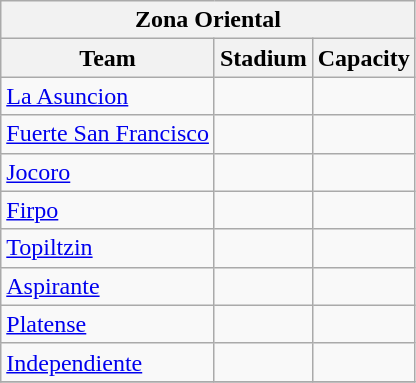<table class="wikitable" style="text-align:left">
<tr>
<th colspan=3>Zona Oriental</th>
</tr>
<tr>
<th>Team</th>
<th>Stadium</th>
<th>Capacity</th>
</tr>
<tr>
<td><a href='#'>La Asuncion</a></td>
<td></td>
<td></td>
</tr>
<tr>
<td><a href='#'>Fuerte San Francisco</a></td>
<td></td>
<td></td>
</tr>
<tr>
<td><a href='#'>Jocoro</a></td>
<td></td>
<td></td>
</tr>
<tr>
<td><a href='#'>Firpo</a></td>
<td></td>
<td></td>
</tr>
<tr>
<td><a href='#'>Topiltzin</a></td>
<td></td>
<td></td>
</tr>
<tr>
<td><a href='#'>Aspirante</a></td>
<td></td>
<td></td>
</tr>
<tr>
<td><a href='#'>Platense</a></td>
<td></td>
<td></td>
</tr>
<tr>
<td><a href='#'>Independiente</a></td>
<td></td>
<td></td>
</tr>
<tr>
</tr>
</table>
